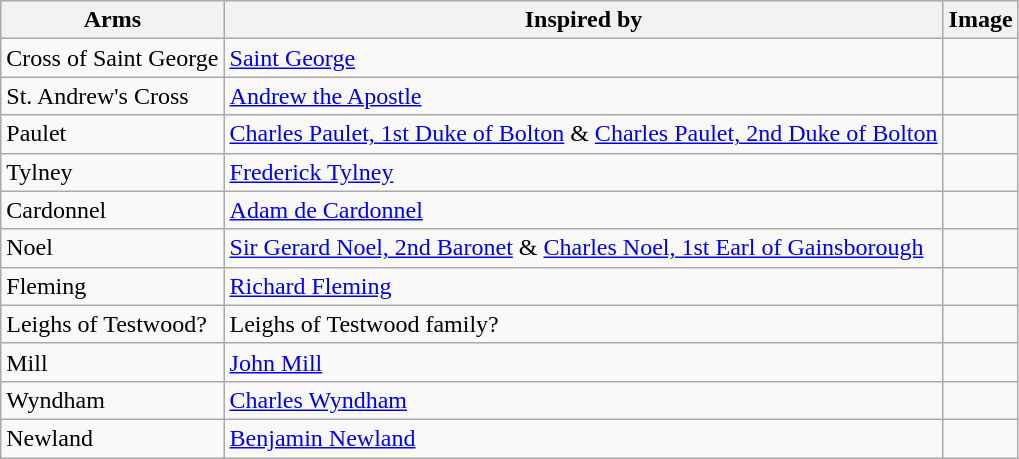<table class="wikitable">
<tr>
<th>Arms</th>
<th>Inspired by</th>
<th>Image</th>
</tr>
<tr>
<td>Cross of Saint George</td>
<td><a href='#'>Saint George</a></td>
<td></td>
</tr>
<tr>
<td>St. Andrew's Cross</td>
<td><a href='#'>Andrew the Apostle</a></td>
<td></td>
</tr>
<tr>
<td>Paulet</td>
<td><a href='#'>Charles Paulet, 1st Duke of Bolton</a> & <a href='#'>Charles Paulet, 2nd Duke of Bolton</a></td>
<td></td>
</tr>
<tr>
<td>Tylney</td>
<td><a href='#'>Frederick Tylney</a></td>
<td></td>
</tr>
<tr>
<td>Cardonnel</td>
<td><a href='#'>Adam de Cardonnel</a></td>
<td></td>
</tr>
<tr>
<td>Noel</td>
<td><a href='#'>Sir Gerard Noel, 2nd Baronet</a> & <a href='#'>Charles Noel, 1st Earl of Gainsborough</a></td>
<td></td>
</tr>
<tr>
<td>Fleming</td>
<td><a href='#'>Richard Fleming</a></td>
<td></td>
</tr>
<tr>
<td>Leighs of Testwood?</td>
<td>Leighs of Testwood family?</td>
<td></td>
</tr>
<tr>
<td>Mill</td>
<td><a href='#'>John Mill</a></td>
<td></td>
</tr>
<tr>
<td>Wyndham</td>
<td><a href='#'>Charles Wyndham</a></td>
<td></td>
</tr>
<tr>
<td>Newland</td>
<td><a href='#'>Benjamin Newland</a></td>
<td></td>
</tr>
</table>
